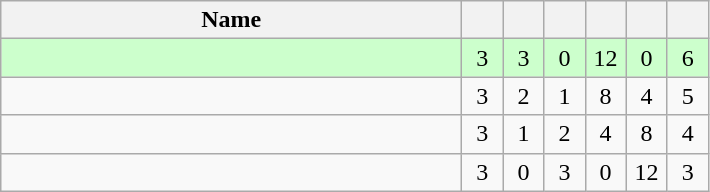<table class=wikitable style="text-align:center">
<tr>
<th width=300>Name</th>
<th width=20></th>
<th width=20></th>
<th width=20></th>
<th width=20></th>
<th width=20></th>
<th width=20></th>
</tr>
<tr style="background-color:#ccffcc;">
<td style="text-align:left;"></td>
<td>3</td>
<td>3</td>
<td>0</td>
<td>12</td>
<td>0</td>
<td>6</td>
</tr>
<tr>
<td style="text-align:left;"></td>
<td>3</td>
<td>2</td>
<td>1</td>
<td>8</td>
<td>4</td>
<td>5</td>
</tr>
<tr>
<td style="text-align:left;"></td>
<td>3</td>
<td>1</td>
<td>2</td>
<td>4</td>
<td>8</td>
<td>4</td>
</tr>
<tr>
<td style="text-align:left;"></td>
<td>3</td>
<td>0</td>
<td>3</td>
<td>0</td>
<td>12</td>
<td>3</td>
</tr>
</table>
